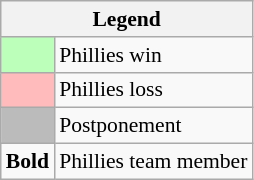<table class="wikitable" style="font-size:90%">
<tr>
<th colspan="2">Legend</th>
</tr>
<tr>
<td style="background:#bfb;"> </td>
<td>Phillies win</td>
</tr>
<tr>
<td style="background:#fbb;"> </td>
<td>Phillies loss</td>
</tr>
<tr>
<td style="background:#bbb;"> </td>
<td>Postponement</td>
</tr>
<tr>
<td><strong>Bold</strong></td>
<td>Phillies team member</td>
</tr>
</table>
